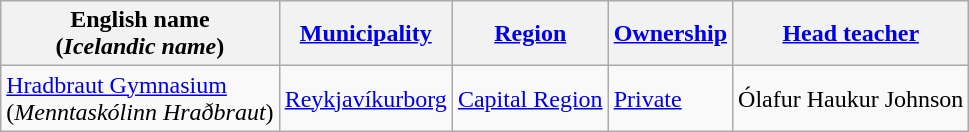<table class="sortable wikitable">
<tr>
<th>English name<br>(<em>Icelandic name</em>)</th>
<th><a href='#'>Municipality</a></th>
<th><a href='#'>Region</a></th>
<th><a href='#'>Ownership</a></th>
<th><a href='#'>Head teacher</a></th>
</tr>
<tr>
<td><a href='#'>Hradbraut Gymnasium</a><br>(<em>Menntaskólinn Hraðbraut</em>)</td>
<td><a href='#'>Reykjavíkurborg</a></td>
<td><a href='#'>Capital Region</a></td>
<td><a href='#'>Private</a></td>
<td>Ólafur Haukur Johnson</td>
</tr>
</table>
